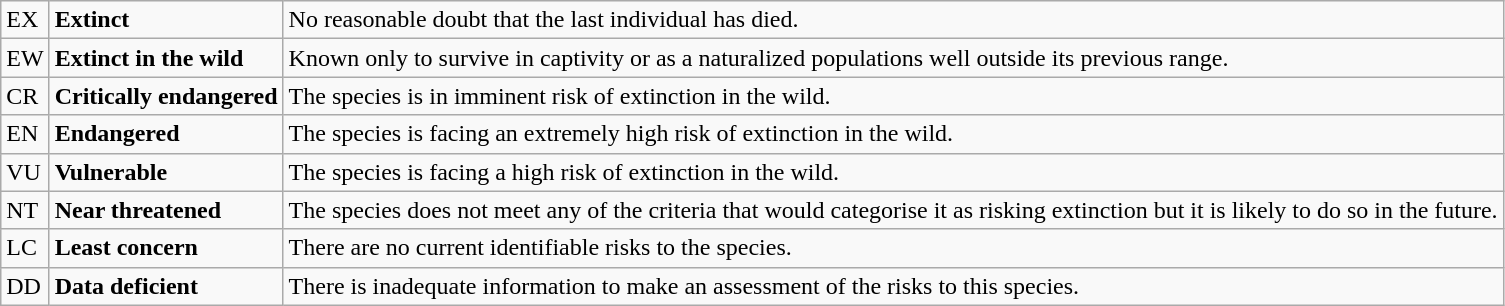<table class="wikitable" style="text-align:left">
<tr>
<td>EX</td>
<td><strong>Extinct</strong></td>
<td>No reasonable doubt that the last individual has died.</td>
</tr>
<tr>
<td>EW</td>
<td><strong>Extinct in the wild</strong></td>
<td>Known only to survive in captivity or as a naturalized populations well outside its previous range.</td>
</tr>
<tr>
<td>CR</td>
<td><strong>Critically endangered</strong></td>
<td>The species is in imminent risk of extinction in the wild.</td>
</tr>
<tr>
<td>EN</td>
<td><strong>Endangered</strong></td>
<td>The species is facing an extremely high risk of extinction in the wild.</td>
</tr>
<tr>
<td>VU</td>
<td><strong>Vulnerable</strong></td>
<td>The species is facing a high risk of extinction in the wild.</td>
</tr>
<tr>
<td>NT</td>
<td><strong>Near threatened</strong></td>
<td>The species does not meet any of the criteria that would categorise it as risking extinction but it is likely to do so in the future.</td>
</tr>
<tr>
<td>LC</td>
<td><strong>Least concern</strong></td>
<td>There are no current identifiable risks to the species.</td>
</tr>
<tr>
<td>DD</td>
<td><strong>Data deficient</strong></td>
<td>There is inadequate information to make an assessment of the risks to this species.</td>
</tr>
</table>
